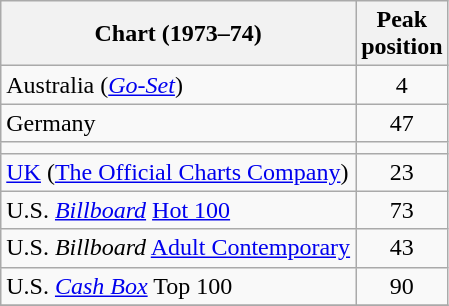<table class="wikitable sortable">
<tr>
<th align="left">Chart (1973–74)</th>
<th align="left">Peak<br>position</th>
</tr>
<tr>
<td>Australia (<em><a href='#'>Go-Set</a></em>)</td>
<td style="text-align:center;">4</td>
</tr>
<tr>
<td>Germany </td>
<td align="center">47</td>
</tr>
<tr>
<td></td>
</tr>
<tr>
<td><a href='#'>UK</a> (<a href='#'>The Official Charts Company</a>)</td>
<td style="text-align:center;">23</td>
</tr>
<tr>
<td>U.S. <em><a href='#'>Billboard</a></em> <a href='#'>Hot 100</a></td>
<td style="text-align:center;">73</td>
</tr>
<tr>
<td>U.S. <em>Billboard</em> <a href='#'>Adult Contemporary</a></td>
<td style="text-align:center;">43</td>
</tr>
<tr>
<td>U.S. <em><a href='#'>Cash Box</a></em> Top 100</td>
<td style="text-align:center;">90</td>
</tr>
<tr>
</tr>
</table>
